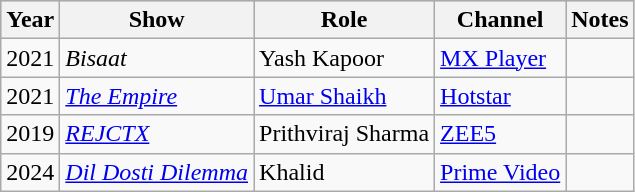<table class="wikitable sortable" border="1">
<tr style="background:#ccc;">
<th>Year</th>
<th>Show</th>
<th>Role</th>
<th>Channel</th>
<th>Notes</th>
</tr>
<tr>
<td>2021</td>
<td><em>Bisaat</em></td>
<td>Yash Kapoor</td>
<td><a href='#'>MX Player</a></td>
<td></td>
</tr>
<tr>
<td>2021</td>
<td><em><a href='#'> The Empire</a></em></td>
<td><a href='#'>Umar Shaikh</a></td>
<td><a href='#'>Hotstar</a></td>
<td></td>
</tr>
<tr>
<td>2019</td>
<td><a href='#'><em>REJCTX</em></a></td>
<td>Prithviraj Sharma</td>
<td><a href='#'>ZEE5</a></td>
<td></td>
</tr>
<tr>
<td>2024</td>
<td><em><a href='#'>Dil Dosti Dilemma</a></em></td>
<td>Khalid</td>
<td><a href='#'>Prime Video</a></td>
</tr>
</table>
